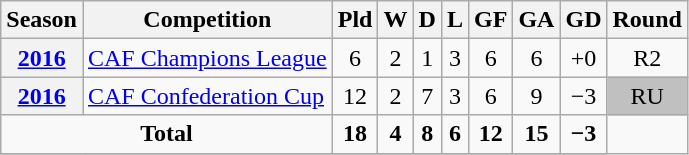<table class="wikitable plainrowheaders sortable" style="text-align:center;">
<tr>
<th scope="col">Season</th>
<th scope="col">Competition</th>
<th scope="col">Pld</th>
<th scope="col">W</th>
<th scope="col">D</th>
<th scope="col">L</th>
<th scope="col">GF</th>
<th scope="col">GA</th>
<th scope="col">GD</th>
<th scope="col">Round</th>
</tr>
<tr>
<th scope="row" style="text-align:center"><a href='#'>2016</a></th>
<td align=left><a href='#'>CAF Champions League</a></td>
<td>6</td>
<td>2</td>
<td>1</td>
<td>3</td>
<td>6</td>
<td>6</td>
<td>+0</td>
<td>R2</td>
</tr>
<tr>
<th scope="row" style="text-align:center"><a href='#'>2016</a></th>
<td align=left><a href='#'>CAF Confederation Cup</a></td>
<td>12</td>
<td>2</td>
<td>7</td>
<td>3</td>
<td>6</td>
<td>9</td>
<td>−3</td>
<td style="background:silver;">RU</td>
</tr>
<tr>
<td colspan=2 align-"center"><strong>Total</strong></td>
<td><strong>18</strong></td>
<td><strong>4</strong></td>
<td><strong>8</strong></td>
<td><strong>6</strong></td>
<td><strong>12</strong></td>
<td><strong>15</strong></td>
<td><strong>−3</strong></td>
</tr>
<tr>
</tr>
</table>
